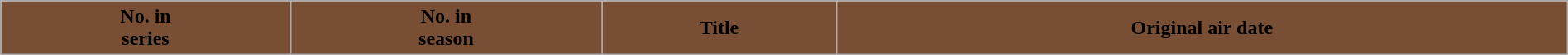<table class="wikitable plainrowheaders" style="width: 100%;">
<tr>
<th scope="col" style="background-color: #784F35">No. in<br>series</th>
<th scope="col" style="background-color: #784F35">No. in<br>season</th>
<th scope="col" style="background-color: #784F35">Title</th>
<th scope="col" style="background-color: #784F35">Original air date<br>






</th>
</tr>
</table>
